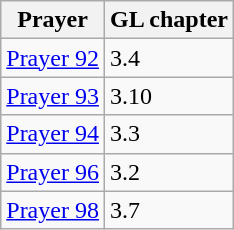<table class="wikitable sortable">
<tr>
<th>Prayer</th>
<th>GL chapter</th>
</tr>
<tr>
<td><a href='#'>Prayer 92</a></td>
<td>3.4</td>
</tr>
<tr>
<td><a href='#'>Prayer 93</a></td>
<td>3.10</td>
</tr>
<tr>
<td><a href='#'>Prayer 94</a></td>
<td>3.3</td>
</tr>
<tr>
<td><a href='#'>Prayer 96</a></td>
<td>3.2</td>
</tr>
<tr>
<td><a href='#'>Prayer 98</a></td>
<td>3.7</td>
</tr>
</table>
